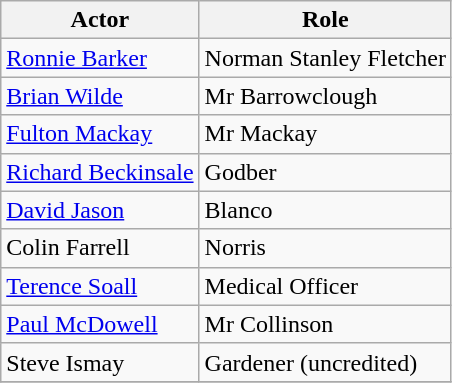<table class="wikitable">
<tr>
<th>Actor</th>
<th>Role</th>
</tr>
<tr>
<td><a href='#'>Ronnie Barker</a></td>
<td>Norman Stanley Fletcher</td>
</tr>
<tr>
<td><a href='#'>Brian Wilde</a></td>
<td>Mr Barrowclough</td>
</tr>
<tr>
<td><a href='#'>Fulton Mackay</a></td>
<td>Mr Mackay</td>
</tr>
<tr>
<td><a href='#'>Richard Beckinsale</a></td>
<td>Godber</td>
</tr>
<tr>
<td><a href='#'>David Jason</a></td>
<td>Blanco</td>
</tr>
<tr>
<td>Colin Farrell</td>
<td>Norris</td>
</tr>
<tr>
<td><a href='#'>Terence Soall</a></td>
<td>Medical Officer</td>
</tr>
<tr>
<td><a href='#'>Paul McDowell</a></td>
<td>Mr Collinson</td>
</tr>
<tr>
<td>Steve Ismay</td>
<td>Gardener (uncredited)</td>
</tr>
<tr>
</tr>
</table>
